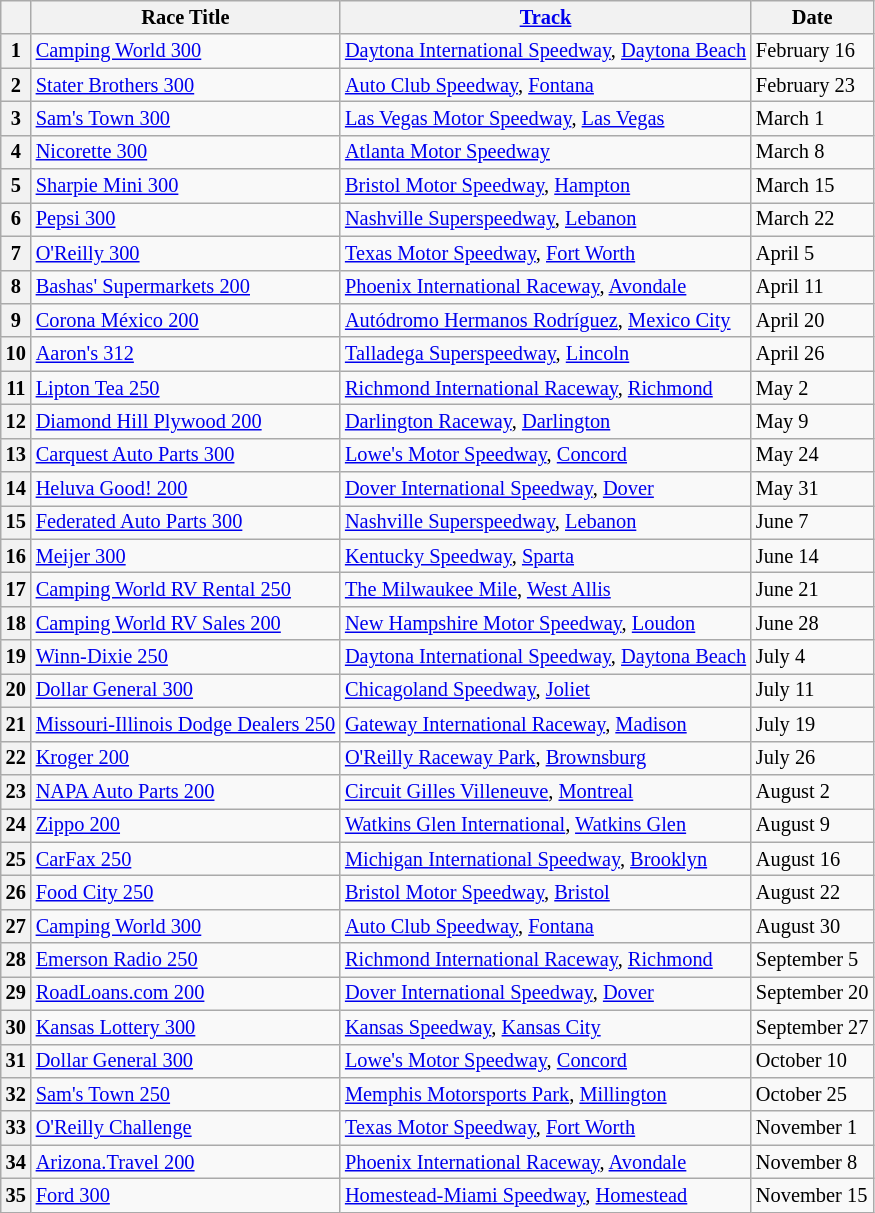<table class="wikitable" style="font-size:85%">
<tr>
<th></th>
<th>Race Title</th>
<th><a href='#'>Track</a></th>
<th>Date</th>
</tr>
<tr>
<th>1</th>
<td><a href='#'>Camping World 300</a></td>
<td><a href='#'>Daytona International Speedway</a>, <a href='#'>Daytona Beach</a></td>
<td>February 16</td>
</tr>
<tr>
<th>2</th>
<td><a href='#'>Stater Brothers 300</a></td>
<td><a href='#'>Auto Club Speedway</a>, <a href='#'>Fontana</a></td>
<td>February 23</td>
</tr>
<tr>
<th>3</th>
<td><a href='#'>Sam's Town 300</a></td>
<td><a href='#'>Las Vegas Motor Speedway</a>, <a href='#'>Las Vegas</a></td>
<td>March 1</td>
</tr>
<tr>
<th>4</th>
<td><a href='#'>Nicorette 300</a></td>
<td><a href='#'>Atlanta Motor Speedway</a></td>
<td>March 8</td>
</tr>
<tr>
<th>5</th>
<td><a href='#'>Sharpie Mini 300</a></td>
<td><a href='#'>Bristol Motor Speedway</a>, <a href='#'>Hampton</a></td>
<td>March 15</td>
</tr>
<tr>
<th>6</th>
<td><a href='#'>Pepsi 300</a></td>
<td><a href='#'>Nashville Superspeedway</a>, <a href='#'>Lebanon</a></td>
<td>March 22</td>
</tr>
<tr>
<th>7</th>
<td><a href='#'>O'Reilly 300</a></td>
<td><a href='#'>Texas Motor Speedway</a>, <a href='#'>Fort Worth</a></td>
<td>April 5</td>
</tr>
<tr>
<th>8</th>
<td><a href='#'>Bashas' Supermarkets 200</a></td>
<td><a href='#'>Phoenix International Raceway</a>, <a href='#'>Avondale</a></td>
<td>April 11</td>
</tr>
<tr>
<th>9</th>
<td><a href='#'>Corona México 200</a></td>
<td><a href='#'>Autódromo Hermanos Rodríguez</a>, <a href='#'>Mexico City</a></td>
<td>April 20</td>
</tr>
<tr>
<th>10</th>
<td><a href='#'>Aaron's 312</a></td>
<td><a href='#'>Talladega Superspeedway</a>, <a href='#'>Lincoln</a></td>
<td>April 26</td>
</tr>
<tr>
<th>11</th>
<td><a href='#'>Lipton Tea 250</a></td>
<td><a href='#'>Richmond International Raceway</a>, <a href='#'>Richmond</a></td>
<td>May 2</td>
</tr>
<tr>
<th>12</th>
<td><a href='#'>Diamond Hill Plywood 200</a></td>
<td><a href='#'>Darlington Raceway</a>, <a href='#'>Darlington</a></td>
<td>May 9</td>
</tr>
<tr>
<th>13</th>
<td><a href='#'>Carquest Auto Parts 300</a></td>
<td><a href='#'>Lowe's Motor Speedway</a>, <a href='#'>Concord</a></td>
<td>May 24</td>
</tr>
<tr>
<th>14</th>
<td><a href='#'>Heluva Good! 200</a></td>
<td><a href='#'>Dover International Speedway</a>, <a href='#'>Dover</a></td>
<td>May 31</td>
</tr>
<tr>
<th>15</th>
<td><a href='#'>Federated Auto Parts 300</a></td>
<td><a href='#'>Nashville Superspeedway</a>, <a href='#'>Lebanon</a></td>
<td>June 7</td>
</tr>
<tr>
<th>16</th>
<td><a href='#'>Meijer 300</a></td>
<td><a href='#'>Kentucky Speedway</a>, <a href='#'>Sparta</a></td>
<td>June 14</td>
</tr>
<tr>
<th>17</th>
<td><a href='#'>Camping World RV Rental 250</a></td>
<td><a href='#'>The Milwaukee Mile</a>, <a href='#'>West Allis</a></td>
<td>June 21</td>
</tr>
<tr>
<th>18</th>
<td><a href='#'>Camping World RV Sales 200</a></td>
<td><a href='#'>New Hampshire Motor Speedway</a>, <a href='#'>Loudon</a></td>
<td>June 28</td>
</tr>
<tr>
<th>19</th>
<td><a href='#'>Winn-Dixie 250</a></td>
<td><a href='#'>Daytona International Speedway</a>, <a href='#'>Daytona Beach</a></td>
<td>July 4</td>
</tr>
<tr>
<th>20</th>
<td><a href='#'>Dollar General 300</a></td>
<td><a href='#'>Chicagoland Speedway</a>, <a href='#'>Joliet</a></td>
<td>July 11</td>
</tr>
<tr>
<th>21</th>
<td><a href='#'>Missouri-Illinois Dodge Dealers 250</a></td>
<td><a href='#'>Gateway International Raceway</a>, <a href='#'>Madison</a></td>
<td>July 19</td>
</tr>
<tr>
<th>22</th>
<td><a href='#'>Kroger 200</a></td>
<td><a href='#'>O'Reilly Raceway Park</a>, <a href='#'>Brownsburg</a></td>
<td>July 26</td>
</tr>
<tr>
<th>23</th>
<td><a href='#'>NAPA Auto Parts 200</a></td>
<td><a href='#'>Circuit Gilles Villeneuve</a>, <a href='#'>Montreal</a></td>
<td>August 2</td>
</tr>
<tr>
<th>24</th>
<td><a href='#'>Zippo 200</a></td>
<td><a href='#'>Watkins Glen International</a>, <a href='#'>Watkins Glen</a></td>
<td>August 9</td>
</tr>
<tr>
<th>25</th>
<td><a href='#'>CarFax 250</a></td>
<td><a href='#'>Michigan International Speedway</a>, <a href='#'>Brooklyn</a></td>
<td>August 16</td>
</tr>
<tr>
<th>26</th>
<td><a href='#'>Food City 250</a></td>
<td><a href='#'>Bristol Motor Speedway</a>, <a href='#'>Bristol</a></td>
<td>August 22</td>
</tr>
<tr>
<th>27</th>
<td><a href='#'>Camping World 300</a></td>
<td><a href='#'>Auto Club Speedway</a>, <a href='#'>Fontana</a></td>
<td>August 30</td>
</tr>
<tr>
<th>28</th>
<td><a href='#'>Emerson Radio 250</a></td>
<td><a href='#'>Richmond International Raceway</a>, <a href='#'>Richmond</a></td>
<td>September 5</td>
</tr>
<tr>
<th>29</th>
<td><a href='#'>RoadLoans.com 200</a></td>
<td><a href='#'>Dover International Speedway</a>, <a href='#'>Dover</a></td>
<td>September 20</td>
</tr>
<tr>
<th>30</th>
<td><a href='#'>Kansas Lottery 300</a></td>
<td><a href='#'>Kansas Speedway</a>, <a href='#'>Kansas City</a></td>
<td>September 27</td>
</tr>
<tr>
<th>31</th>
<td><a href='#'>Dollar General 300</a></td>
<td><a href='#'>Lowe's Motor Speedway</a>, <a href='#'>Concord</a></td>
<td>October 10</td>
</tr>
<tr>
<th>32</th>
<td><a href='#'>Sam's Town 250</a></td>
<td><a href='#'>Memphis Motorsports Park</a>, <a href='#'>Millington</a></td>
<td>October 25</td>
</tr>
<tr>
<th>33</th>
<td><a href='#'>O'Reilly Challenge</a></td>
<td><a href='#'>Texas Motor Speedway</a>, <a href='#'>Fort Worth</a></td>
<td>November 1</td>
</tr>
<tr>
<th>34</th>
<td><a href='#'>Arizona.Travel 200</a></td>
<td><a href='#'>Phoenix International Raceway</a>, <a href='#'>Avondale</a></td>
<td>November 8</td>
</tr>
<tr>
<th>35</th>
<td><a href='#'>Ford 300</a></td>
<td><a href='#'>Homestead-Miami Speedway</a>, <a href='#'>Homestead</a></td>
<td>November 15</td>
</tr>
</table>
